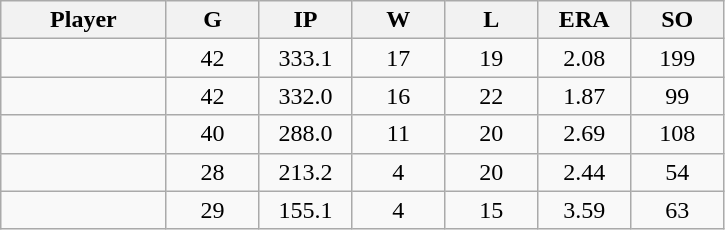<table class="wikitable sortable">
<tr>
<th bgcolor="#DDDDFF" width="16%">Player</th>
<th bgcolor="#DDDDFF" width="9%">G</th>
<th bgcolor="#DDDDFF" width="9%">IP</th>
<th bgcolor="#DDDDFF" width="9%">W</th>
<th bgcolor="#DDDDFF" width="9%">L</th>
<th bgcolor="#DDDDFF" width="9%">ERA</th>
<th bgcolor="#DDDDFF" width="9%">SO</th>
</tr>
<tr align="center">
<td></td>
<td>42</td>
<td>333.1</td>
<td>17</td>
<td>19</td>
<td>2.08</td>
<td>199</td>
</tr>
<tr align="center">
<td></td>
<td>42</td>
<td>332.0</td>
<td>16</td>
<td>22</td>
<td>1.87</td>
<td>99</td>
</tr>
<tr align="center">
<td></td>
<td>40</td>
<td>288.0</td>
<td>11</td>
<td>20</td>
<td>2.69</td>
<td>108</td>
</tr>
<tr align="center">
<td></td>
<td>28</td>
<td>213.2</td>
<td>4</td>
<td>20</td>
<td>2.44</td>
<td>54</td>
</tr>
<tr align="center">
<td></td>
<td>29</td>
<td>155.1</td>
<td>4</td>
<td>15</td>
<td>3.59</td>
<td>63</td>
</tr>
</table>
